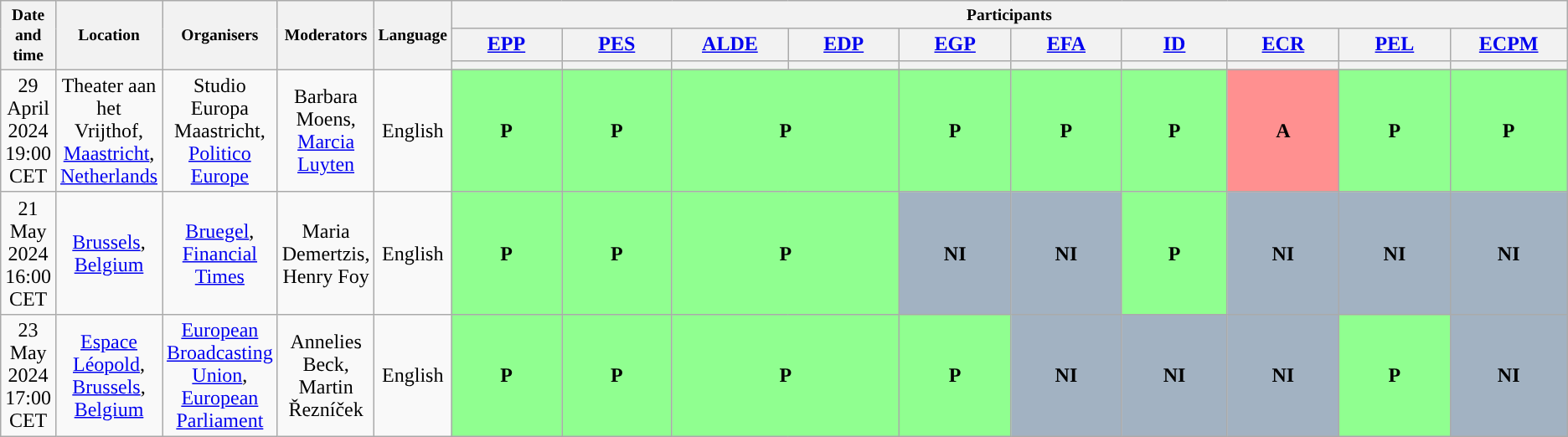<table class="wikitable" style="text-align:center">
<tr style="font-size:small;">
<th rowspan="3">Date and time</th>
<th rowspan="3">Location</th>
<th rowspan="3">Organisers</th>
<th rowspan="3">Moderators</th>
<th rowspan="3">Language</th>
<th colspan="10">Participants <br></th>
</tr>
<tr>
<th scope="col"><a href='#'>EPP</a></th>
<th scope="col"><a href='#'>PES</a></th>
<th scope="col"><a href='#'>ALDE</a></th>
<th scope="col"><a href='#'>EDP</a></th>
<th scope="col"><a href='#'>EGP</a></th>
<th scope="col"><a href='#'>EFA</a></th>
<th scope="col"><a href='#'>ID</a></th>
<th scope="col"><a href='#'>ECR</a></th>
<th scope="col"><a href='#'>PEL</a></th>
<th scope="col"><a href='#'>ECPM</a></th>
</tr>
<tr>
<th style="width:6.5em; background:"></th>
<th style="width:6.5em; background:"></th>
<th style="width:6.5em; background:"></th>
<th style="width:6.5em; background:"></th>
<th style="width:6.5em; background:"></th>
<th style="width:6.5em; background:"></th>
<th style="width:6.5em; background:"></th>
<th style="width:6.5em; background:"></th>
<th style="width:6.5em; background:"></th>
<th style="width:6.5em; background:"></th>
</tr>
<tr>
<td>29 April 2024<br>19:00 CET</td>
<td>Theater aan het Vrijthof, <a href='#'>Maastricht</a>, <a href='#'>Netherlands</a></td>
<td>Studio Europa Maastricht,<br><a href='#'>Politico Europe</a></td>
<td>Barbara Moens, <a href='#'>Marcia Luyten</a></td>
<td>English</td>
<td style="background:#90FF90; color:black; text-align:center;"><strong>P</strong><br></td>
<td style="background:#90FF90; color:black; text-align:center;"><strong>P</strong><br></td>
<td colspan="2" style="background:#90FF90; color:black; text-align:center;"><strong>P</strong><br></td>
<td style="background:#90FF90; color:black; text-align:center;"><strong>P</strong><br></td>
<td style="background:#90FF90; color:black; text-align:center;"><strong>P</strong><br></td>
<td style="background:#90FF90; color:black; text-align:center;"><strong>P</strong><br></td>
<td style="background:#FF9090; color:black; text-align:center;"><strong>A</strong></td>
<td style="background:#90FF90; color:black; text-align:center;"><strong>P</strong><br></td>
<td style="background:#90FF90; color:black; text-align:center;"><strong>P</strong><br></td>
</tr>
<tr>
<td>21 May 2024<br>16:00 CET</td>
<td><a href='#'>Brussels</a>, <a href='#'>Belgium</a></td>
<td><a href='#'>Bruegel</a>,<br><a href='#'>Financial Times</a></td>
<td>Maria Demertzis, Henry Foy</td>
<td>English</td>
<td style="background:#90FF90; color:black; text-align:center;"><strong>P</strong><br></td>
<td style="background:#90FF90; color:black; text-align:center;"><strong>P</strong><br></td>
<td colspan="2" style="background:#90FF90; color:black; text-align:center;"><strong>P</strong><br></td>
<td style="background:#A2B2C2; color:black; text-align:center;"><strong>NI</strong></td>
<td style="background:#A2B2C2; color:black; text-align:center;"><strong>NI</strong></td>
<td style="background:#90FF90; color:black; text-align:center;"><strong>P</strong><br></td>
<td style="background:#A2B2C2; color:black; text-align:center;"><strong>NI</strong></td>
<td style="background:#A2B2C2; color:black; text-align:center;"><strong>NI</strong></td>
<td style="background:#A2B2C2; color:black; text-align:center;"><strong>NI</strong></td>
</tr>
<tr>
<td>23 May 2024<br>17:00 CET</td>
<td><a href='#'>Espace Léopold</a>, <a href='#'>Brussels</a>, <a href='#'>Belgium</a></td>
<td><a href='#'>European Broadcasting Union</a>,<br><a href='#'>European Parliament</a></td>
<td>Annelies Beck, Martin Řezníček</td>
<td>English</td>
<td style="background:#90FF90; color:black; text-align:center;"><strong>P</strong><br></td>
<td style="background:#90FF90; color:black; text-align:center;"><strong>P</strong><br></td>
<td colspan="2" style="background:#90FF90; color:black; text-align:center;"><strong>P</strong><br></td>
<td style="background:#90FF90; color:black; text-align:center;"><strong>P</strong><br></td>
<td style="background:#A2B2C2; color:black; text-align:center;"><strong>NI</strong></td>
<td style="background:#A2B2C2; color:black; text-align:center;"><strong>NI</strong></td>
<td style="background:#A2B2C2; color:black; text-align:center;"><strong>NI</strong></td>
<td style="background:#90FF90; color:black; text-align:center;"><strong>P</strong><br></td>
<td style="background:#A2B2C2; color:black; text-align:center;"><strong>NI</strong></td>
</tr>
</table>
